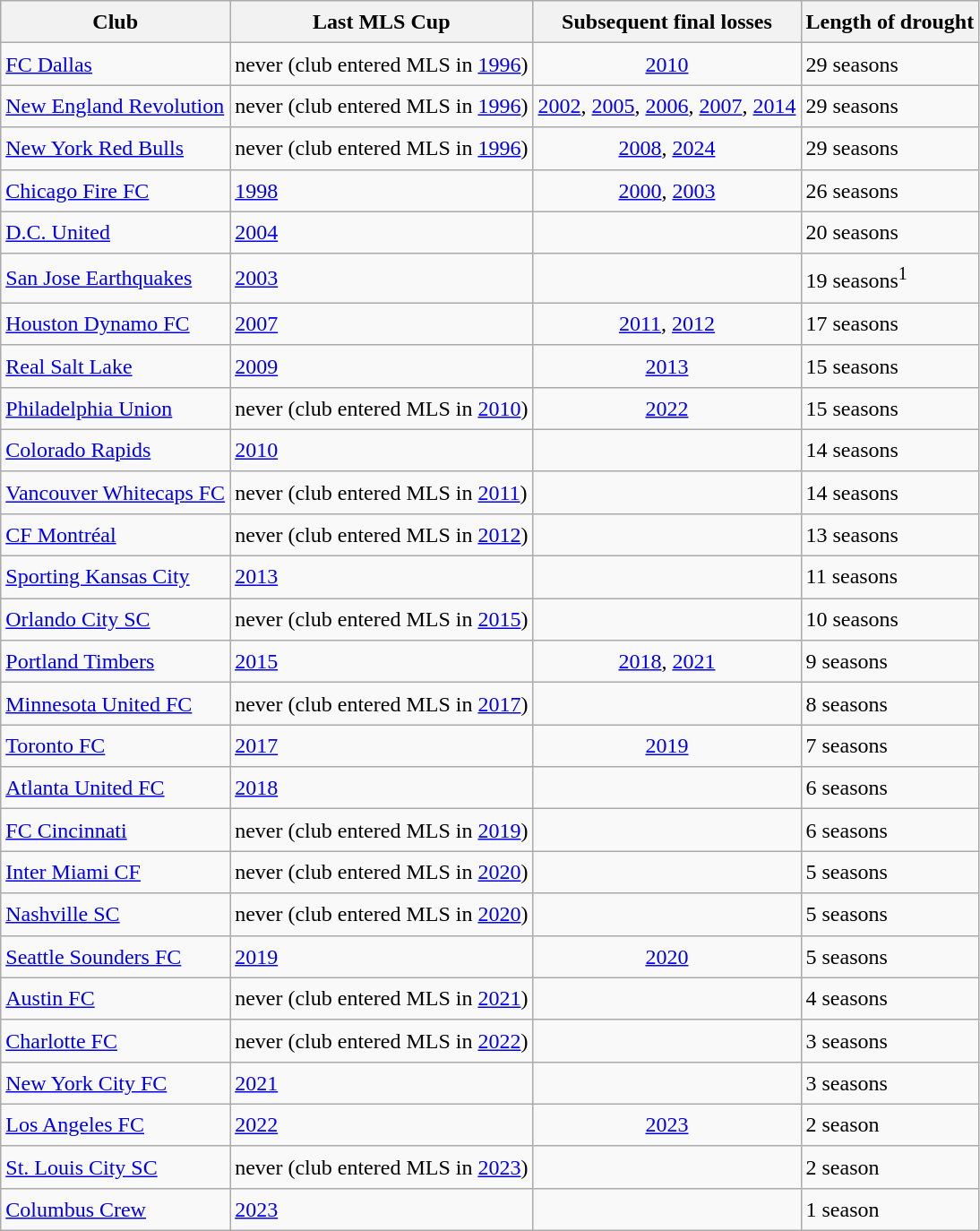<table class="wikitable sortable" style="font-size:1.00em; line-height:1.5em;">
<tr>
<th>Club</th>
<th>Last MLS Cup</th>
<th>Subsequent final losses</th>
<th>Length of drought</th>
</tr>
<tr>
<td align="left"><a href='#'>FC Dallas</a></td>
<td>never (club entered MLS in <a href='#'>1996</a>)</td>
<td align="center"><a href='#'>2010</a></td>
<td>29 seasons</td>
</tr>
<tr>
<td align="left"><a href='#'>New England Revolution</a></td>
<td>never (club entered MLS in <a href='#'>1996</a>)</td>
<td align="center"><a href='#'>2002</a>, <a href='#'>2005</a>, <a href='#'>2006</a>, <a href='#'>2007</a>, <a href='#'>2014</a></td>
<td>29 seasons</td>
</tr>
<tr>
<td align="left"><a href='#'>New York Red Bulls</a></td>
<td>never (club entered MLS in <a href='#'>1996</a>)</td>
<td align="center"><a href='#'>2008</a>, <a href='#'>2024</a></td>
<td>29 seasons</td>
</tr>
<tr>
<td align="left"><a href='#'>Chicago Fire FC</a></td>
<td><a href='#'>1998</a></td>
<td align="center"><a href='#'>2000</a>, <a href='#'>2003</a></td>
<td>26 seasons</td>
</tr>
<tr>
<td align="left"><a href='#'>D.C. United</a></td>
<td><a href='#'>2004</a></td>
<td align="center"></td>
<td>20 seasons</td>
</tr>
<tr>
<td align="left"><a href='#'>San Jose Earthquakes</a></td>
<td><a href='#'>2003</a></td>
<td align="center"></td>
<td>19 seasons<sup>1</sup></td>
</tr>
<tr>
<td align="left"><a href='#'>Houston Dynamo FC</a></td>
<td><a href='#'>2007</a></td>
<td align="center"><a href='#'>2011</a>, <a href='#'>2012</a></td>
<td>17 seasons</td>
</tr>
<tr>
<td align="left"><a href='#'>Real Salt Lake</a></td>
<td><a href='#'>2009</a></td>
<td align="center"><a href='#'>2013</a></td>
<td>15 seasons</td>
</tr>
<tr>
<td align="left"><a href='#'>Philadelphia Union</a></td>
<td>never (club entered MLS in <a href='#'>2010</a>)</td>
<td align="center"><a href='#'>2022</a></td>
<td>15 seasons</td>
</tr>
<tr>
<td align="left"><a href='#'>Colorado Rapids</a></td>
<td><a href='#'>2010</a></td>
<td align="center"></td>
<td>14 seasons</td>
</tr>
<tr>
<td align="left"><a href='#'>Vancouver Whitecaps FC</a></td>
<td>never (club entered MLS in <a href='#'>2011</a>)</td>
<td align="center"></td>
<td>14 seasons</td>
</tr>
<tr>
<td align="left"><a href='#'>CF Montréal</a></td>
<td>never (club entered MLS in <a href='#'>2012</a>)</td>
<td align="center"></td>
<td>13 seasons</td>
</tr>
<tr>
<td align="left"><a href='#'>Sporting Kansas City</a></td>
<td><a href='#'>2013</a></td>
<td align="center"></td>
<td>11 seasons</td>
</tr>
<tr>
<td align="left"><a href='#'>Orlando City SC</a></td>
<td>never (club entered MLS in <a href='#'>2015</a>)</td>
<td align="center"></td>
<td>10 seasons</td>
</tr>
<tr>
<td align="left"><a href='#'>Portland Timbers</a></td>
<td><a href='#'>2015</a></td>
<td align="center"><a href='#'>2018</a>, <a href='#'>2021</a></td>
<td>9 seasons</td>
</tr>
<tr>
<td align="left"><a href='#'>Minnesota United FC</a></td>
<td>never (club entered MLS in <a href='#'>2017</a>)</td>
<td align="center"></td>
<td>8 seasons</td>
</tr>
<tr>
<td align="left"><a href='#'>Toronto FC</a></td>
<td><a href='#'>2017</a></td>
<td align="center"><a href='#'>2019</a></td>
<td>7 seasons</td>
</tr>
<tr>
<td align="left"><a href='#'>Atlanta United FC</a></td>
<td><a href='#'>2018</a></td>
<td align="center"></td>
<td>6 seasons</td>
</tr>
<tr>
<td align="left"><a href='#'>FC Cincinnati</a></td>
<td>never (club entered MLS in <a href='#'>2019</a>)</td>
<td align="center"></td>
<td>6 seasons</td>
</tr>
<tr>
<td align="left"><a href='#'>Inter Miami CF</a></td>
<td>never (club entered MLS in <a href='#'>2020</a>)</td>
<td align="center"></td>
<td>5 seasons</td>
</tr>
<tr>
<td align="left"><a href='#'>Nashville SC</a></td>
<td>never (club entered MLS in <a href='#'>2020</a>)</td>
<td align="center"></td>
<td>5 seasons</td>
</tr>
<tr>
<td align="left"><a href='#'>Seattle Sounders FC</a></td>
<td><a href='#'>2019</a></td>
<td align="center"><a href='#'>2020</a></td>
<td>5 seasons</td>
</tr>
<tr>
<td align="left"><a href='#'>Austin FC</a></td>
<td>never (club entered MLS in <a href='#'>2021</a>)</td>
<td align="center"></td>
<td>4 seasons</td>
</tr>
<tr>
<td align="left"><a href='#'>Charlotte FC</a></td>
<td>never (club entered MLS in <a href='#'>2022</a>)</td>
<td align="center"></td>
<td>3 seasons</td>
</tr>
<tr>
<td align="left"><a href='#'>New York City FC</a></td>
<td><a href='#'>2021</a></td>
<td align="center"></td>
<td>3 seasons</td>
</tr>
<tr>
<td align="left"><a href='#'>Los Angeles FC</a></td>
<td><a href='#'>2022</a></td>
<td align="center"><a href='#'>2023</a></td>
<td>2 season</td>
</tr>
<tr>
<td align="left"><a href='#'>St. Louis City SC</a></td>
<td>never (club entered MLS in <a href='#'>2023</a>)</td>
<td align="center"></td>
<td>2 season</td>
</tr>
<tr>
<td align="left"><a href='#'>Columbus Crew</a></td>
<td><a href='#'>2023</a></td>
<td align="center"></td>
<td>1 season</td>
</tr>
</table>
